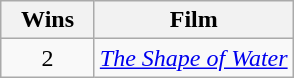<table class="wikitable plainrowheaders" style="text-align:center;">
<tr>
<th scope="col" style="width:55px;">Wins</th>
<th scope="col" style="text-align:center;">Film</th>
</tr>
<tr>
<td scope=row rowspan=2 style="text-align:center;">2</td>
<td><em><a href='#'>The Shape of Water</a></em></td>
</tr>
</table>
